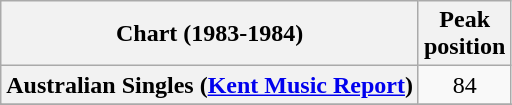<table class="wikitable sortable plainrowheaders" style="text-align:center">
<tr>
<th>Chart (1983-1984)</th>
<th>Peak<br>position</th>
</tr>
<tr>
<th scope="row">Australian Singles (<a href='#'>Kent Music Report</a>)</th>
<td align="center">84</td>
</tr>
<tr>
</tr>
<tr>
</tr>
<tr>
</tr>
<tr>
</tr>
</table>
